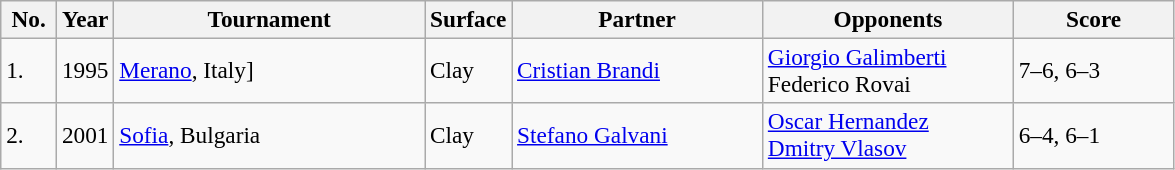<table class="sortable wikitable" style=font-size:97%>
<tr>
<th width=30>No.</th>
<th width=30>Year</th>
<th width=200>Tournament</th>
<th width=50>Surface</th>
<th width=160>Partner</th>
<th width=160>Opponents</th>
<th width=100>Score</th>
</tr>
<tr>
<td>1.</td>
<td>1995</td>
<td><a href='#'>Merano</a>, Italy]</td>
<td>Clay</td>
<td> <a href='#'>Cristian Brandi</a></td>
<td> <a href='#'>Giorgio Galimberti</a><br> Federico Rovai</td>
<td>7–6, 6–3</td>
</tr>
<tr>
<td>2.</td>
<td>2001</td>
<td><a href='#'>Sofia</a>, Bulgaria</td>
<td>Clay</td>
<td> <a href='#'>Stefano Galvani</a></td>
<td> <a href='#'>Oscar Hernandez</a><br> <a href='#'>Dmitry Vlasov</a></td>
<td>6–4, 6–1</td>
</tr>
</table>
